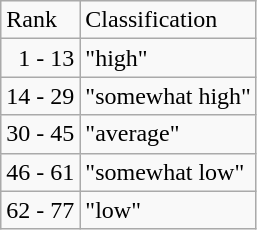<table class="wikitable" ---valign=top>
<tr>
<td>Rank</td>
<td>Classification</td>
</tr>
<tr>
<td>  1 - 13</td>
<td>"high"</td>
</tr>
<tr>
<td>14 - 29</td>
<td>"somewhat high"</td>
</tr>
<tr>
<td>30 - 45</td>
<td>"average"</td>
</tr>
<tr>
<td>46 - 61</td>
<td>"somewhat low"</td>
</tr>
<tr>
<td>62 - 77</td>
<td>"low"</td>
</tr>
</table>
